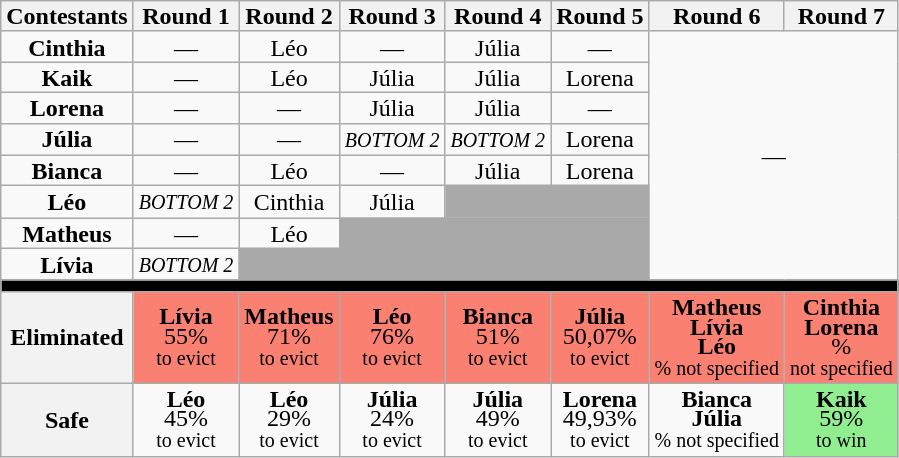<table class="wikitable" style="text-align:center; line-height:13px;">
<tr>
<th>Contestants</th>
<th>Round 1</th>
<th>Round 2</th>
<th>Round 3</th>
<th>Round 4</th>
<th>Round 5</th>
<th>Round 6</th>
<th>Round 7</th>
</tr>
<tr>
<td><strong>Cinthia</strong></td>
<td>—</td>
<td>Léo</td>
<td>—</td>
<td>Júlia</td>
<td>—</td>
<td rowspan=8 colspan=2>—</td>
</tr>
<tr>
<td><strong>Kaik</strong></td>
<td>—</td>
<td>Léo</td>
<td>Júlia</td>
<td>Júlia</td>
<td>Lorena</td>
</tr>
<tr>
<td><strong>Lorena</strong></td>
<td>—</td>
<td>—</td>
<td>Júlia</td>
<td>Júlia</td>
<td>—</td>
</tr>
<tr>
<td><strong>Júlia</strong></td>
<td>—</td>
<td>—</td>
<td><small><em>BOTTOM 2</em></small></td>
<td><small><em>BOTTOM 2</em></small></td>
<td>Lorena</td>
</tr>
<tr>
<td><strong>Bianca</strong></td>
<td>—</td>
<td>Léo</td>
<td>—</td>
<td>Júlia</td>
<td>Lorena</td>
</tr>
<tr>
<td><strong>Léo</strong></td>
<td><small><em>BOTTOM 2</em></small></td>
<td>Cinthia</td>
<td>Júlia</td>
<td colspan=2 bgcolor="A9A9A9"></td>
</tr>
<tr>
<td><strong>Matheus</strong></td>
<td>—</td>
<td>Léo</td>
<td colspan=3 bgcolor="A9A9A9"></td>
</tr>
<tr>
<td><strong>Lívia</strong></td>
<td><small><em>BOTTOM 2</em></small></td>
<td colspan=4 bgcolor="A9A9A9"></td>
</tr>
<tr>
<td colspan="19" bgcolor="000000"></td>
</tr>
<tr>
<th>Eliminated</th>
<td bgcolor="FA8072"><strong>Lívia</strong><br>55%<small><br>to evict</small></td>
<td bgcolor="FA8072"><strong>Matheus</strong><br>71%<small><br>to evict</small></td>
<td bgcolor="FA8072"><strong>Léo</strong><br>76%<small><br>to evict</small></td>
<td bgcolor="FA8072"><strong>Bianca</strong><br>51%<small><br>to evict</small></td>
<td bgcolor="FA8072"><strong>Júlia</strong><br>50,07%<small><br>to evict</small></td>
<td bgcolor="FA8072"><strong>Matheus</strong><br><strong>Lívia</strong><br><strong>Léo</strong><small><br>% not specified</small></td>
<td bgcolor="FA8072"><strong>Cinthia<br>Lorena</strong><br>%<small><br>not specified</small></td>
</tr>
<tr>
<th>Safe</th>
<td><strong>Léo</strong><br>45%<small><br>to evict</small></td>
<td><strong>Léo</strong> <br>29%<small><br>to evict</small></td>
<td><strong>Júlia</strong><br>24%<small><br>to evict</small></td>
<td><strong>Júlia</strong><br>49%<small><br>to evict</small></td>
<td><strong>Lorena</strong><br>49,93%<small><br>to evict</small></td>
<td><strong>Bianca</strong><br><strong>Júlia</strong><small><br>% not specified</small></td>
<td style="background:lightgreen;"><strong>Kaik</strong><br>59%<small><br>to win</small></td>
</tr>
</table>
